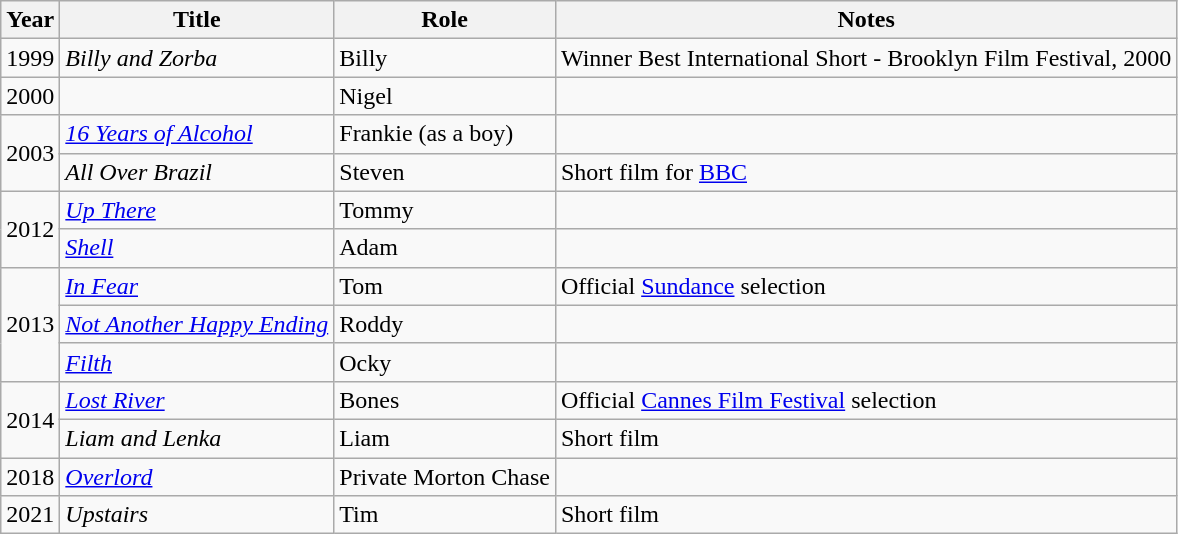<table class="wikitable">
<tr>
<th>Year</th>
<th>Title</th>
<th>Role</th>
<th class="unsortable">Notes</th>
</tr>
<tr>
<td>1999</td>
<td><em>Billy and Zorba</em></td>
<td>Billy</td>
<td Short film for >Winner Best International Short - Brooklyn Film Festival, 2000</td>
</tr>
<tr>
<td>2000</td>
<td><em></em></td>
<td>Nigel</td>
<td></td>
</tr>
<tr>
<td rowspan="2">2003</td>
<td><em><a href='#'>16 Years of Alcohol</a></em></td>
<td>Frankie (as a boy)</td>
<td></td>
</tr>
<tr>
<td><em>All Over Brazil</em></td>
<td>Steven</td>
<td>Short film for <a href='#'>BBC</a></td>
</tr>
<tr>
<td rowspan="2">2012</td>
<td><em><a href='#'>Up There</a></em></td>
<td>Tommy</td>
<td></td>
</tr>
<tr>
<td><em><a href='#'>Shell</a></em></td>
<td>Adam</td>
<td></td>
</tr>
<tr>
<td rowspan="3">2013</td>
<td><em><a href='#'>In Fear</a></em></td>
<td>Tom</td>
<td>Official <a href='#'>Sundance</a> selection</td>
</tr>
<tr>
<td><em><a href='#'>Not Another Happy Ending</a></em></td>
<td>Roddy</td>
<td></td>
</tr>
<tr>
<td><em><a href='#'>Filth</a></em></td>
<td>Ocky</td>
<td></td>
</tr>
<tr>
<td rowspan="2">2014</td>
<td><em><a href='#'>Lost River</a></em></td>
<td>Bones</td>
<td>Official <a href='#'>Cannes Film Festival</a> selection</td>
</tr>
<tr>
<td><em>Liam and Lenka</em></td>
<td>Liam</td>
<td>Short film</td>
</tr>
<tr>
<td>2018</td>
<td><em><a href='#'>Overlord</a></em></td>
<td>Private Morton Chase</td>
<td></td>
</tr>
<tr>
<td>2021</td>
<td><em>Upstairs</em></td>
<td>Tim</td>
<td>Short film</td>
</tr>
</table>
